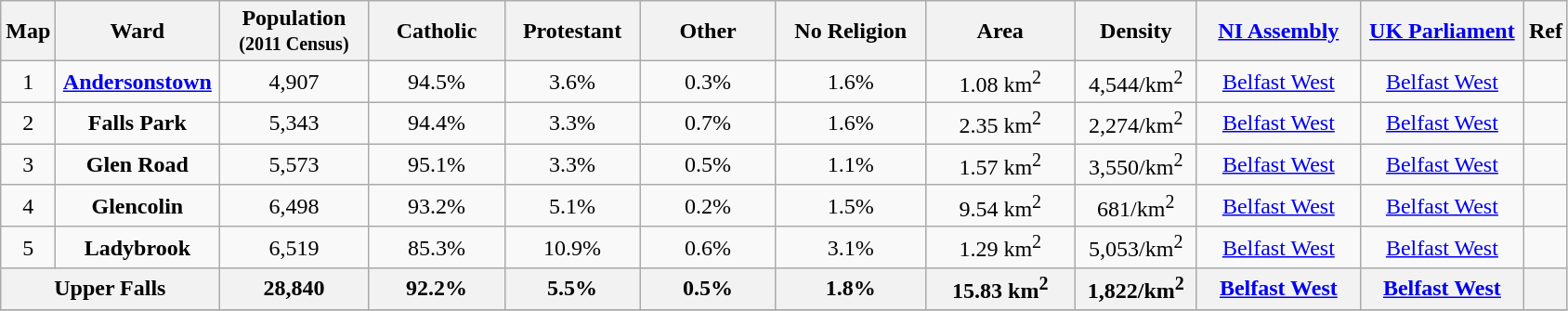<table class="wikitable sortable" style="text-align:center">
<tr>
<th class="unsortable">Map</th>
<th width = 110px>Ward</th>
<th width = 100px>Population <br> <small>(2011 Census)</small></th>
<th width = 90px>Catholic</th>
<th width = 90px>Protestant</th>
<th width = 90px>Other</th>
<th width = 100px>No Religion</th>
<th width = 100px>Area</th>
<th width = 80px>Density</th>
<th class="unsortable" width = 110px><a href='#'>NI Assembly</a></th>
<th class="unsortable" width = 110px><a href='#'>UK Parliament</a></th>
<th class="unsortable">Ref</th>
</tr>
<tr>
<td>1</td>
<td><strong><a href='#'>Andersonstown</a></strong></td>
<td>4,907</td>
<td>94.5%</td>
<td>3.6%</td>
<td>0.3%</td>
<td>1.6%</td>
<td>1.08 km<sup>2</sup></td>
<td>4,544/km<sup>2</sup></td>
<td><a href='#'>Belfast West</a></td>
<td><a href='#'>Belfast West</a></td>
<td></td>
</tr>
<tr>
<td>2</td>
<td><strong>Falls Park</strong></td>
<td>5,343</td>
<td>94.4%</td>
<td>3.3%</td>
<td>0.7%</td>
<td>1.6%</td>
<td>2.35 km<sup>2</sup></td>
<td>2,274/km<sup>2</sup></td>
<td><a href='#'>Belfast West</a></td>
<td><a href='#'>Belfast West</a></td>
<td></td>
</tr>
<tr>
<td>3</td>
<td><strong>Glen Road</strong></td>
<td>5,573</td>
<td>95.1%</td>
<td>3.3%</td>
<td>0.5%</td>
<td>1.1%</td>
<td>1.57 km<sup>2</sup></td>
<td>3,550/km<sup>2</sup></td>
<td><a href='#'>Belfast West</a></td>
<td><a href='#'>Belfast West</a></td>
<td></td>
</tr>
<tr>
<td>4</td>
<td><strong>Glencolin</strong></td>
<td>6,498</td>
<td>93.2%</td>
<td>5.1%</td>
<td>0.2%</td>
<td>1.5%</td>
<td>9.54 km<sup>2</sup></td>
<td>681/km<sup>2</sup></td>
<td><a href='#'>Belfast West</a></td>
<td><a href='#'>Belfast West</a></td>
<td></td>
</tr>
<tr>
<td>5</td>
<td><strong>Ladybrook</strong></td>
<td>6,519</td>
<td>85.3%</td>
<td>10.9%</td>
<td>0.6%</td>
<td>3.1%</td>
<td>1.29 km<sup>2</sup></td>
<td>5,053/km<sup>2</sup></td>
<td><a href='#'>Belfast West</a></td>
<td><a href='#'>Belfast West</a></td>
<td></td>
</tr>
<tr>
<th colspan=2><strong>Upper Falls</strong></th>
<th>28,840</th>
<th>92.2%</th>
<th>5.5%</th>
<th>0.5%</th>
<th>1.8%</th>
<th>15.83 km<sup>2</sup></th>
<th>1,822/km<sup>2</sup></th>
<th><a href='#'>Belfast West</a></th>
<th><a href='#'>Belfast West</a></th>
<th></th>
</tr>
<tr>
</tr>
</table>
